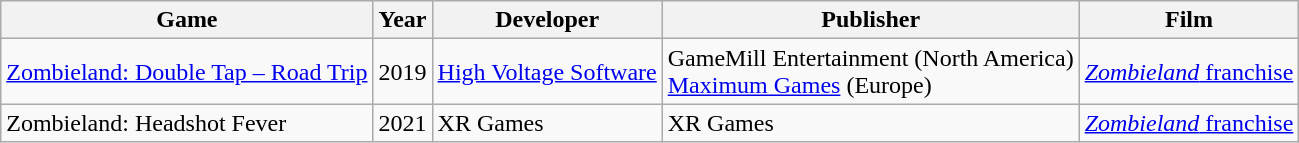<table class="wikitable sortable">
<tr>
<th>Game</th>
<th>Year</th>
<th>Developer</th>
<th>Publisher</th>
<th>Film</th>
</tr>
<tr>
<td><a href='#'>Zombieland: Double Tap – Road Trip</a></td>
<td>2019</td>
<td><a href='#'>High Voltage Software</a></td>
<td>GameMill Entertainment (North America)<br><a href='#'>Maximum Games</a> (Europe)</td>
<td><a href='#'><em>Zombieland</em> franchise</a></td>
</tr>
<tr>
<td>Zombieland: Headshot Fever</td>
<td>2021</td>
<td>XR Games</td>
<td>XR Games</td>
<td><a href='#'><em>Zombieland</em> franchise</a></td>
</tr>
</table>
